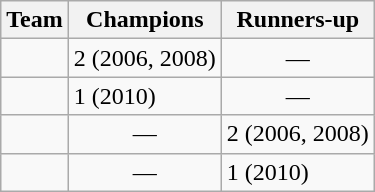<table class="wikitable">
<tr>
<th>Team</th>
<th>Champions</th>
<th>Runners-up</th>
</tr>
<tr>
<td></td>
<td>2 (2006, 2008)</td>
<td align="center">—</td>
</tr>
<tr>
<td></td>
<td>1 (2010)</td>
<td align="center">—</td>
</tr>
<tr>
<td></td>
<td align="center">—</td>
<td>2 (2006, 2008)</td>
</tr>
<tr>
<td></td>
<td align="center">—</td>
<td>1 (2010)</td>
</tr>
</table>
